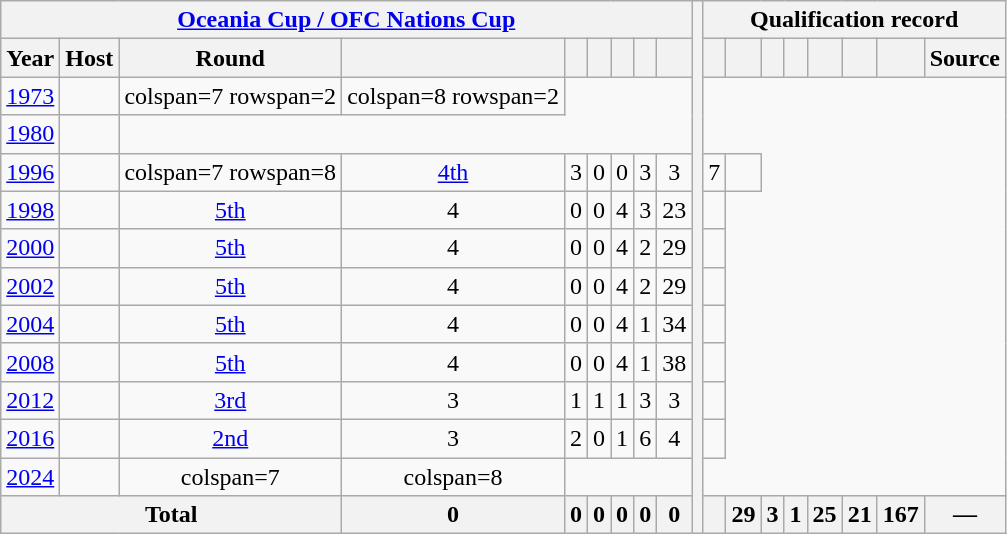<table class="wikitable" style="text-align: center;font-size:100%;">
<tr>
<th colspan="9"><a href='#'>Oceania Cup / OFC Nations Cup</a></th>
<th rowspan="20"></th>
<th colspan="8">Qualification record</th>
</tr>
<tr>
<th>Year</th>
<th>Host</th>
<th>Round</th>
<th></th>
<th></th>
<th></th>
<th></th>
<th></th>
<th></th>
<th></th>
<th></th>
<th></th>
<th></th>
<th></th>
<th></th>
<th></th>
<th>Source</th>
</tr>
<tr>
<td><a href='#'>1973</a></td>
<td align=left></td>
<td>colspan=7 rowspan=2</td>
<td>colspan=8 rowspan=2</td>
</tr>
<tr>
<td><a href='#'>1980</a></td>
<td align=left></td>
</tr>
<tr>
<td><a href='#'>1996</a></td>
<td></td>
<td>colspan=7 rowspan=8</td>
<td><a href='#'>4th</a></td>
<td>3</td>
<td>0</td>
<td>0</td>
<td>3</td>
<td>3</td>
<td>7</td>
<td></td>
</tr>
<tr>
<td><a href='#'>1998</a></td>
<td align=left></td>
<td><a href='#'>5th</a></td>
<td>4</td>
<td>0</td>
<td>0</td>
<td>4</td>
<td>3</td>
<td>23</td>
<td></td>
</tr>
<tr>
<td><a href='#'>2000</a></td>
<td align=left></td>
<td><a href='#'>5th</a></td>
<td>4</td>
<td>0</td>
<td>0</td>
<td>4</td>
<td>2</td>
<td>29</td>
<td></td>
</tr>
<tr>
<td><a href='#'>2002</a></td>
<td align=left></td>
<td><a href='#'>5th</a></td>
<td>4</td>
<td>0</td>
<td>0</td>
<td>4</td>
<td>2</td>
<td>29</td>
<td></td>
</tr>
<tr>
<td><a href='#'>2004</a></td>
<td align=left></td>
<td><a href='#'>5th</a></td>
<td>4</td>
<td>0</td>
<td>0</td>
<td>4</td>
<td>1</td>
<td>34</td>
<td></td>
</tr>
<tr>
<td><a href='#'>2008</a></td>
<td></td>
<td><a href='#'>5th</a></td>
<td>4</td>
<td>0</td>
<td>0</td>
<td>4</td>
<td>1</td>
<td>38</td>
<td></td>
</tr>
<tr>
<td><a href='#'>2012</a></td>
<td align=left></td>
<td><a href='#'>3rd</a></td>
<td>3</td>
<td>1</td>
<td>1</td>
<td>1</td>
<td>3</td>
<td>3</td>
<td></td>
</tr>
<tr>
<td><a href='#'>2016</a></td>
<td align=left></td>
<td><a href='#'>2nd</a></td>
<td>3</td>
<td>2</td>
<td>0</td>
<td>1</td>
<td>6</td>
<td>4</td>
<td></td>
</tr>
<tr>
<td><a href='#'>2024</a></td>
<td align=left><br> </td>
<td>colspan=7</td>
<td>colspan=8</td>
</tr>
<tr>
<th colspan=3>Total</th>
<th>0</th>
<th>0</th>
<th>0</th>
<th>0</th>
<th>0</th>
<th>0</th>
<th></th>
<th>29</th>
<th>3</th>
<th>1</th>
<th>25</th>
<th>21</th>
<th>167</th>
<th>—</th>
</tr>
</table>
